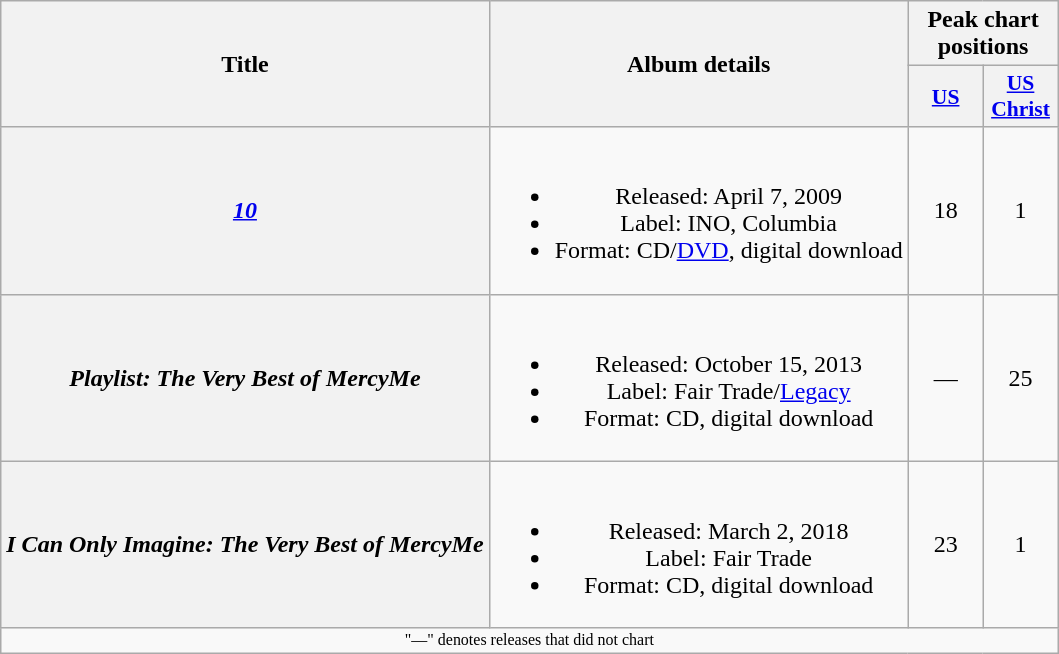<table class="wikitable plainrowheaders" style="text-align:center;">
<tr>
<th scope="col" rowspan="2">Title</th>
<th scope="col" rowspan="2">Album details</th>
<th scope="col" colspan="2">Peak chart positions</th>
</tr>
<tr>
<th style="width:3em; font-size:90%"><a href='#'>US</a><br></th>
<th style="width:3em; font-size:90%"><a href='#'>US<br> Christ</a><br></th>
</tr>
<tr>
<th scope="row"><em><a href='#'>10</a></em></th>
<td><br><ul><li>Released: April 7, 2009</li><li>Label: INO, Columbia</li><li>Format: CD/<a href='#'>DVD</a>, digital download</li></ul></td>
<td>18</td>
<td>1</td>
</tr>
<tr>
<th scope="row"><em>Playlist: The Very Best of MercyMe</em></th>
<td><br><ul><li>Released: October 15, 2013</li><li>Label: Fair Trade/<a href='#'>Legacy</a></li><li>Format: CD, digital download</li></ul></td>
<td>—</td>
<td>25</td>
</tr>
<tr>
<th scope="row"><em>I Can Only Imagine: The Very Best of MercyMe</em></th>
<td><br><ul><li>Released: March 2, 2018</li><li>Label: Fair Trade</li><li>Format: CD, digital download</li></ul></td>
<td>23</td>
<td>1</td>
</tr>
<tr>
<td colspan="10" style="font-size:8pt">"—" denotes releases that did not chart</td>
</tr>
</table>
